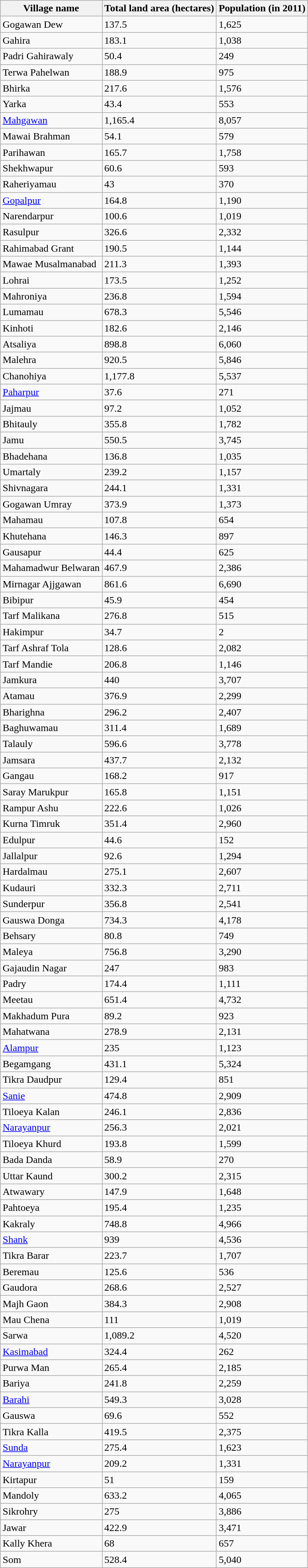<table class="wikitable sortable">
<tr>
<th>Village name</th>
<th>Total land area (hectares)</th>
<th>Population (in 2011)</th>
</tr>
<tr>
<td>Gogawan Dew</td>
<td>137.5</td>
<td>1,625</td>
</tr>
<tr>
<td>Gahira</td>
<td>183.1</td>
<td>1,038</td>
</tr>
<tr>
<td>Padri Gahirawaly</td>
<td>50.4</td>
<td>249</td>
</tr>
<tr>
<td>Terwa Pahelwan</td>
<td>188.9</td>
<td>975</td>
</tr>
<tr>
<td>Bhirka</td>
<td>217.6</td>
<td>1,576</td>
</tr>
<tr>
<td>Yarka</td>
<td>43.4</td>
<td>553</td>
</tr>
<tr>
<td><a href='#'>Mahgawan</a></td>
<td>1,165.4</td>
<td>8,057</td>
</tr>
<tr>
<td>Mawai Brahman</td>
<td>54.1</td>
<td>579</td>
</tr>
<tr>
<td>Parihawan</td>
<td>165.7</td>
<td>1,758</td>
</tr>
<tr>
<td>Shekhwapur</td>
<td>60.6</td>
<td>593</td>
</tr>
<tr>
<td>Raheriyamau</td>
<td>43</td>
<td>370</td>
</tr>
<tr>
<td><a href='#'>Gopalpur</a></td>
<td>164.8</td>
<td>1,190</td>
</tr>
<tr>
<td>Narendarpur</td>
<td>100.6</td>
<td>1,019</td>
</tr>
<tr>
<td>Rasulpur</td>
<td>326.6</td>
<td>2,332</td>
</tr>
<tr>
<td>Rahimabad Grant</td>
<td>190.5</td>
<td>1,144</td>
</tr>
<tr>
<td>Mawae Musalmanabad</td>
<td>211.3</td>
<td>1,393</td>
</tr>
<tr>
<td>Lohrai</td>
<td>173.5</td>
<td>1,252</td>
</tr>
<tr>
<td>Mahroniya</td>
<td>236.8</td>
<td>1,594</td>
</tr>
<tr>
<td>Lumamau</td>
<td>678.3</td>
<td>5,546</td>
</tr>
<tr>
<td>Kinhoti</td>
<td>182.6</td>
<td>2,146</td>
</tr>
<tr>
<td>Atsaliya</td>
<td>898.8</td>
<td>6,060</td>
</tr>
<tr>
<td>Malehra</td>
<td>920.5</td>
<td>5,846</td>
</tr>
<tr>
<td>Chanohiya</td>
<td>1,177.8</td>
<td>5,537</td>
</tr>
<tr>
<td><a href='#'>Paharpur</a></td>
<td>37.6</td>
<td>271</td>
</tr>
<tr>
<td>Jajmau</td>
<td>97.2</td>
<td>1,052</td>
</tr>
<tr>
<td>Bhitauly</td>
<td>355.8</td>
<td>1,782</td>
</tr>
<tr>
<td>Jamu</td>
<td>550.5</td>
<td>3,745</td>
</tr>
<tr>
<td>Bhadehana</td>
<td>136.8</td>
<td>1,035</td>
</tr>
<tr>
<td>Umartaly</td>
<td>239.2</td>
<td>1,157</td>
</tr>
<tr>
<td>Shivnagara</td>
<td>244.1</td>
<td>1,331</td>
</tr>
<tr>
<td>Gogawan Umray</td>
<td>373.9</td>
<td>1,373</td>
</tr>
<tr>
<td>Mahamau</td>
<td>107.8</td>
<td>654</td>
</tr>
<tr>
<td>Khutehana</td>
<td>146.3</td>
<td>897</td>
</tr>
<tr>
<td>Gausapur</td>
<td>44.4</td>
<td>625</td>
</tr>
<tr>
<td>Mahamadwur Belwaran</td>
<td>467.9</td>
<td>2,386</td>
</tr>
<tr>
<td>Mirnagar Ajjgawan</td>
<td>861.6</td>
<td>6,690</td>
</tr>
<tr>
<td>Bibipur</td>
<td>45.9</td>
<td>454</td>
</tr>
<tr>
<td>Tarf Malikana</td>
<td>276.8</td>
<td>515</td>
</tr>
<tr>
<td>Hakimpur</td>
<td>34.7</td>
<td>2</td>
</tr>
<tr>
<td>Tarf Ashraf Tola</td>
<td>128.6</td>
<td>2,082</td>
</tr>
<tr>
<td>Tarf Mandie</td>
<td>206.8</td>
<td>1,146</td>
</tr>
<tr>
<td>Jamkura</td>
<td>440</td>
<td>3,707</td>
</tr>
<tr>
<td>Atamau</td>
<td>376.9</td>
<td>2,299</td>
</tr>
<tr>
<td>Bharighna</td>
<td>296.2</td>
<td>2,407</td>
</tr>
<tr>
<td>Baghuwamau</td>
<td>311.4</td>
<td>1,689</td>
</tr>
<tr>
<td>Talauly</td>
<td>596.6</td>
<td>3,778</td>
</tr>
<tr>
<td>Jamsara</td>
<td>437.7</td>
<td>2,132</td>
</tr>
<tr>
<td>Gangau</td>
<td>168.2</td>
<td>917</td>
</tr>
<tr>
<td>Saray Marukpur</td>
<td>165.8</td>
<td>1,151</td>
</tr>
<tr>
<td>Rampur Ashu</td>
<td>222.6</td>
<td>1,026</td>
</tr>
<tr>
<td>Kurna Timruk</td>
<td>351.4</td>
<td>2,960</td>
</tr>
<tr>
<td>Edulpur</td>
<td>44.6</td>
<td>152</td>
</tr>
<tr>
<td>Jallalpur</td>
<td>92.6</td>
<td>1,294</td>
</tr>
<tr>
<td>Hardalmau</td>
<td>275.1</td>
<td>2,607</td>
</tr>
<tr>
<td>Kudauri</td>
<td>332.3</td>
<td>2,711</td>
</tr>
<tr>
<td>Sunderpur</td>
<td>356.8</td>
<td>2,541</td>
</tr>
<tr>
<td>Gauswa Donga</td>
<td>734.3</td>
<td>4,178</td>
</tr>
<tr>
<td>Behsary</td>
<td>80.8</td>
<td>749</td>
</tr>
<tr>
<td>Maleya</td>
<td>756.8</td>
<td>3,290</td>
</tr>
<tr>
<td>Gajaudin Nagar</td>
<td>247</td>
<td>983</td>
</tr>
<tr>
<td>Padry</td>
<td>174.4</td>
<td>1,111</td>
</tr>
<tr>
<td>Meetau</td>
<td>651.4</td>
<td>4,732</td>
</tr>
<tr>
<td>Makhadum Pura</td>
<td>89.2</td>
<td>923</td>
</tr>
<tr>
<td>Mahatwana</td>
<td>278.9</td>
<td>2,131</td>
</tr>
<tr>
<td><a href='#'>Alampur</a></td>
<td>235</td>
<td>1,123</td>
</tr>
<tr>
<td>Begamgang</td>
<td>431.1</td>
<td>5,324</td>
</tr>
<tr>
<td>Tikra Daudpur</td>
<td>129.4</td>
<td>851</td>
</tr>
<tr>
<td><a href='#'>Sanie</a></td>
<td>474.8</td>
<td>2,909</td>
</tr>
<tr>
<td>Tiloeya Kalan</td>
<td>246.1</td>
<td>2,836</td>
</tr>
<tr>
<td><a href='#'>Narayanpur</a></td>
<td>256.3</td>
<td>2,021</td>
</tr>
<tr>
<td>Tiloeya Khurd</td>
<td>193.8</td>
<td>1,599</td>
</tr>
<tr>
<td>Bada Danda</td>
<td>58.9</td>
<td>270</td>
</tr>
<tr>
<td>Uttar Kaund</td>
<td>300.2</td>
<td>2,315</td>
</tr>
<tr>
<td>Atwawary</td>
<td>147.9</td>
<td>1,648</td>
</tr>
<tr>
<td>Pahtoeya</td>
<td>195.4</td>
<td>1,235</td>
</tr>
<tr>
<td>Kakraly</td>
<td>748.8</td>
<td>4,966</td>
</tr>
<tr>
<td><a href='#'>Shank</a></td>
<td>939</td>
<td>4,536</td>
</tr>
<tr>
<td>Tikra Barar</td>
<td>223.7</td>
<td>1,707</td>
</tr>
<tr>
<td>Beremau</td>
<td>125.6</td>
<td>536</td>
</tr>
<tr>
<td>Gaudora</td>
<td>268.6</td>
<td>2,527</td>
</tr>
<tr>
<td>Majh Gaon</td>
<td>384.3</td>
<td>2,908</td>
</tr>
<tr>
<td>Mau Chena</td>
<td>111</td>
<td>1,019</td>
</tr>
<tr>
<td>Sarwa</td>
<td>1,089.2</td>
<td>4,520</td>
</tr>
<tr>
<td><a href='#'>Kasimabad</a></td>
<td>324.4</td>
<td>262</td>
</tr>
<tr>
<td>Purwa Man</td>
<td>265.4</td>
<td>2,185</td>
</tr>
<tr>
<td>Bariya</td>
<td>241.8</td>
<td>2,259</td>
</tr>
<tr>
<td><a href='#'>Barahi</a></td>
<td>549.3</td>
<td>3,028</td>
</tr>
<tr>
<td>Gauswa</td>
<td>69.6</td>
<td>552</td>
</tr>
<tr>
<td>Tikra Kalla</td>
<td>419.5</td>
<td>2,375</td>
</tr>
<tr>
<td><a href='#'>Sunda</a></td>
<td>275.4</td>
<td>1,623</td>
</tr>
<tr>
<td><a href='#'>Narayanpur</a></td>
<td>209.2</td>
<td>1,331</td>
</tr>
<tr>
<td>Kirtapur</td>
<td>51</td>
<td>159</td>
</tr>
<tr>
<td>Mandoly</td>
<td>633.2</td>
<td>4,065</td>
</tr>
<tr>
<td>Sikrohry</td>
<td>275</td>
<td>3,886</td>
</tr>
<tr>
<td>Jawar</td>
<td>422.9</td>
<td>3,471</td>
</tr>
<tr>
<td>Kally Khera</td>
<td>68</td>
<td>657</td>
</tr>
<tr>
<td>Som</td>
<td>528.4</td>
<td>5,040</td>
</tr>
</table>
